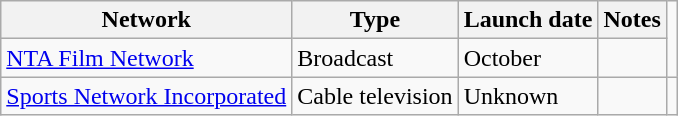<table class="wikitable sortable">
<tr>
<th>Network</th>
<th>Type</th>
<th>Launch date</th>
<th>Notes</th>
</tr>
<tr>
<td><a href='#'>NTA Film Network</a></td>
<td>Broadcast</td>
<td>October</td>
<td></td>
</tr>
<tr>
<td><a href='#'>Sports Network Incorporated</a></td>
<td>Cable television</td>
<td>Unknown</td>
<td></td>
<td></td>
</tr>
</table>
